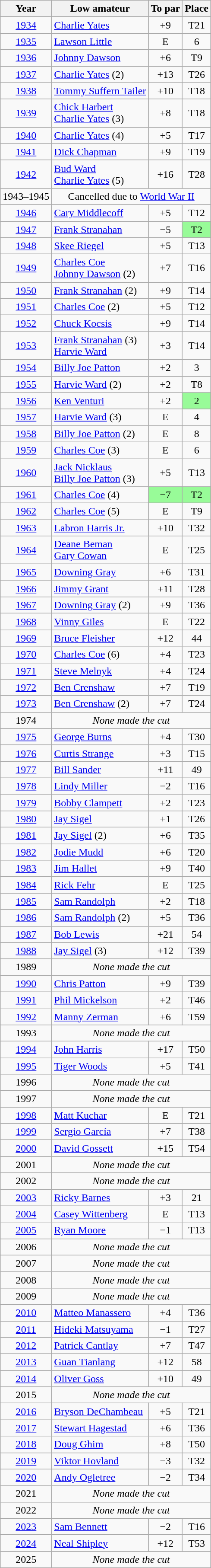<table class="wikitable sortable">
<tr>
<th>Year</th>
<th>Low amateur</th>
<th>To par</th>
<th>Place</th>
</tr>
<tr>
<td align=center><a href='#'>1934</a></td>
<td> <a href='#'>Charlie Yates</a></td>
<td align=center>+9</td>
<td align=center>T21</td>
</tr>
<tr>
<td align=center><a href='#'>1935</a></td>
<td> <a href='#'>Lawson Little</a></td>
<td align=center>E</td>
<td align=center>6</td>
</tr>
<tr>
<td align=center><a href='#'>1936</a></td>
<td> <a href='#'>Johnny Dawson</a></td>
<td align=center>+6</td>
<td align=center>T9</td>
</tr>
<tr>
<td align=center><a href='#'>1937</a></td>
<td> <a href='#'>Charlie Yates</a> (2)</td>
<td align=center>+13</td>
<td align=center>T26</td>
</tr>
<tr>
<td align=center><a href='#'>1938</a></td>
<td> <a href='#'>Tommy Suffern Tailer</a></td>
<td align=center>+10</td>
<td align=center>T18</td>
</tr>
<tr>
<td align=center><a href='#'>1939</a></td>
<td> <a href='#'>Chick Harbert</a><br> <a href='#'>Charlie Yates</a> (3)</td>
<td align=center>+8</td>
<td align=center>T18</td>
</tr>
<tr>
<td align=center><a href='#'>1940</a></td>
<td> <a href='#'>Charlie Yates</a> (4)</td>
<td align=center>+5</td>
<td align=center>T17</td>
</tr>
<tr>
<td align=center><a href='#'>1941</a></td>
<td> <a href='#'>Dick Chapman</a></td>
<td align=center>+9</td>
<td align=center>T19</td>
</tr>
<tr>
<td align=center><a href='#'>1942</a></td>
<td> <a href='#'>Bud Ward</a><br> <a href='#'>Charlie Yates</a> (5)</td>
<td align=center>+16</td>
<td align=center>T28</td>
</tr>
<tr>
<td align=center>1943–1945</td>
<td colspan=5 align=center>Cancelled due to <a href='#'>World War II</a></td>
</tr>
<tr>
<td align=center><a href='#'>1946</a></td>
<td> <a href='#'>Cary Middlecoff</a></td>
<td align=center>+5</td>
<td align=center>T12</td>
</tr>
<tr>
<td align=center><a href='#'>1947</a></td>
<td> <a href='#'>Frank Stranahan</a></td>
<td align=center>−5</td>
<td style="background:PaleGreen; text-align:center;">T2</td>
</tr>
<tr>
<td align=center><a href='#'>1948</a></td>
<td> <a href='#'>Skee Riegel</a></td>
<td align=center>+5</td>
<td align=center>T13</td>
</tr>
<tr>
<td align=center><a href='#'>1949</a></td>
<td> <a href='#'>Charles Coe</a><br> <a href='#'>Johnny Dawson</a> (2)</td>
<td align=center>+7</td>
<td align=center>T16</td>
</tr>
<tr>
<td align=center><a href='#'>1950</a></td>
<td> <a href='#'>Frank Stranahan</a> (2)</td>
<td align=center>+9</td>
<td align=center>T14</td>
</tr>
<tr>
<td align=center><a href='#'>1951</a></td>
<td> <a href='#'>Charles Coe</a> (2)</td>
<td align=center>+5</td>
<td align=center>T12</td>
</tr>
<tr>
<td align=center><a href='#'>1952</a></td>
<td> <a href='#'>Chuck Kocsis</a></td>
<td align=center>+9</td>
<td align=center>T14</td>
</tr>
<tr>
<td align=center><a href='#'>1953</a></td>
<td> <a href='#'>Frank Stranahan</a> (3)<br> <a href='#'>Harvie Ward</a></td>
<td align=center>+3</td>
<td align=center>T14</td>
</tr>
<tr>
<td align=center><a href='#'>1954</a></td>
<td> <a href='#'>Billy Joe Patton</a></td>
<td align=center>+2</td>
<td align=center>3</td>
</tr>
<tr>
<td align=center><a href='#'>1955</a></td>
<td> <a href='#'>Harvie Ward</a> (2)</td>
<td align=center>+2</td>
<td align=center>T8</td>
</tr>
<tr>
<td align=center><a href='#'>1956</a></td>
<td> <a href='#'>Ken Venturi</a></td>
<td align=center>+2</td>
<td style="background:PaleGreen; text-align:center;">2</td>
</tr>
<tr>
<td align=center><a href='#'>1957</a></td>
<td> <a href='#'>Harvie Ward</a> (3)</td>
<td align=center>E</td>
<td align=center>4</td>
</tr>
<tr>
<td align=center><a href='#'>1958</a></td>
<td> <a href='#'>Billy Joe Patton</a> (2)</td>
<td align=center>E</td>
<td align=center>8</td>
</tr>
<tr>
<td align=center><a href='#'>1959</a></td>
<td> <a href='#'>Charles Coe</a> (3)</td>
<td align=center>E</td>
<td align=center>6</td>
</tr>
<tr>
<td align=center><a href='#'>1960</a></td>
<td> <a href='#'>Jack Nicklaus</a><br> <a href='#'>Billy Joe Patton</a> (3)</td>
<td align=center>+5</td>
<td align=center>T13</td>
</tr>
<tr>
<td align=center><a href='#'>1961</a></td>
<td> <a href='#'>Charles Coe</a> (4)</td>
<td style="background:PaleGreen; text-align:center;">−7</td>
<td style="background:PaleGreen; text-align:center;">T2</td>
</tr>
<tr>
<td align=center><a href='#'>1962</a></td>
<td> <a href='#'>Charles Coe</a> (5)</td>
<td align=center>E</td>
<td align=center>T9</td>
</tr>
<tr>
<td align=center><a href='#'>1963</a></td>
<td> <a href='#'>Labron Harris Jr.</a></td>
<td align=center>+10</td>
<td align=center>T32</td>
</tr>
<tr>
<td align=center><a href='#'>1964</a></td>
<td> <a href='#'>Deane Beman</a><br> <a href='#'>Gary Cowan</a></td>
<td align=center>E</td>
<td align=center>T25</td>
</tr>
<tr>
<td align=center><a href='#'>1965</a></td>
<td> <a href='#'>Downing Gray</a></td>
<td align=center>+6</td>
<td align=center>T31</td>
</tr>
<tr>
<td align=center><a href='#'>1966</a></td>
<td> <a href='#'>Jimmy Grant</a></td>
<td align=center>+11</td>
<td align=center>T28</td>
</tr>
<tr>
<td align=center><a href='#'>1967</a></td>
<td> <a href='#'>Downing Gray</a> (2)</td>
<td align=center>+9</td>
<td align=center>T36</td>
</tr>
<tr>
<td align=center><a href='#'>1968</a></td>
<td> <a href='#'>Vinny Giles</a></td>
<td align=center>E</td>
<td align=center>T22</td>
</tr>
<tr>
<td align=center><a href='#'>1969</a></td>
<td> <a href='#'>Bruce Fleisher</a></td>
<td align=center>+12</td>
<td align=center>44</td>
</tr>
<tr>
<td align=center><a href='#'>1970</a></td>
<td> <a href='#'>Charles Coe</a> (6)</td>
<td align=center>+4</td>
<td align=center>T23</td>
</tr>
<tr>
<td align=center><a href='#'>1971</a></td>
<td> <a href='#'>Steve Melnyk</a></td>
<td align=center>+4</td>
<td align=center>T24</td>
</tr>
<tr>
<td align=center><a href='#'>1972</a></td>
<td> <a href='#'>Ben Crenshaw</a></td>
<td align=center>+7</td>
<td align=center>T19</td>
</tr>
<tr>
<td align=center><a href='#'>1973</a></td>
<td> <a href='#'>Ben Crenshaw</a> (2)</td>
<td align=center>+7</td>
<td align=center>T24</td>
</tr>
<tr>
<td align=center>1974</td>
<td colspan=4 align=center><em>None made the cut</em></td>
</tr>
<tr>
<td align=center><a href='#'>1975</a></td>
<td> <a href='#'>George Burns</a></td>
<td align=center>+4</td>
<td align=center>T30</td>
</tr>
<tr>
<td align=center><a href='#'>1976</a></td>
<td> <a href='#'>Curtis Strange</a></td>
<td align=center>+3</td>
<td align=center>T15</td>
</tr>
<tr>
<td align=center><a href='#'>1977</a></td>
<td> <a href='#'>Bill Sander</a></td>
<td align=center>+11</td>
<td align=center>49</td>
</tr>
<tr>
<td align=center><a href='#'>1978</a></td>
<td> <a href='#'>Lindy Miller</a></td>
<td align=center>−2</td>
<td align=center>T16</td>
</tr>
<tr>
<td align=center><a href='#'>1979</a></td>
<td> <a href='#'>Bobby Clampett</a></td>
<td align=center>+2</td>
<td align=center>T23</td>
</tr>
<tr>
<td align=center><a href='#'>1980</a></td>
<td> <a href='#'>Jay Sigel</a></td>
<td align=center>+1</td>
<td align=center>T26</td>
</tr>
<tr>
<td align=center><a href='#'>1981</a></td>
<td> <a href='#'>Jay Sigel</a> (2)</td>
<td align=center>+6</td>
<td align=center>T35</td>
</tr>
<tr>
<td align=center><a href='#'>1982</a></td>
<td> <a href='#'>Jodie Mudd</a></td>
<td align=center>+6</td>
<td align=center>T20</td>
</tr>
<tr>
<td align=center><a href='#'>1983</a></td>
<td> <a href='#'>Jim Hallet</a></td>
<td align=center>+9</td>
<td align=center>T40</td>
</tr>
<tr>
<td align=center><a href='#'>1984</a></td>
<td> <a href='#'>Rick Fehr</a></td>
<td align=center>E</td>
<td align=center>T25</td>
</tr>
<tr>
<td align=center><a href='#'>1985</a></td>
<td> <a href='#'>Sam Randolph</a></td>
<td align=center>+2</td>
<td align=center>T18</td>
</tr>
<tr>
<td align=center><a href='#'>1986</a></td>
<td> <a href='#'>Sam Randolph</a> (2)</td>
<td align=center>+5</td>
<td align=center>T36</td>
</tr>
<tr>
<td align=center><a href='#'>1987</a></td>
<td> <a href='#'>Bob Lewis</a></td>
<td align=center>+21</td>
<td align=center>54</td>
</tr>
<tr>
<td align=center><a href='#'>1988</a></td>
<td> <a href='#'>Jay Sigel</a> (3)</td>
<td align=center>+12</td>
<td align=center>T39</td>
</tr>
<tr>
<td align=center>1989</td>
<td colspan=4 align=center><em>None made the cut</em></td>
</tr>
<tr>
<td align=center><a href='#'>1990</a></td>
<td> <a href='#'>Chris Patton</a></td>
<td align=center>+9</td>
<td align=center>T39</td>
</tr>
<tr>
<td align=center><a href='#'>1991</a></td>
<td> <a href='#'>Phil Mickelson</a></td>
<td align=center>+2</td>
<td align=center>T46</td>
</tr>
<tr>
<td align=center><a href='#'>1992</a></td>
<td> <a href='#'>Manny Zerman</a></td>
<td align=center>+6</td>
<td align=center>T59</td>
</tr>
<tr>
<td align=center>1993</td>
<td colspan=4 align=center><em>None made the cut</em></td>
</tr>
<tr>
<td align=center><a href='#'>1994</a></td>
<td> <a href='#'>John Harris</a></td>
<td align=center>+17</td>
<td align=center>T50</td>
</tr>
<tr>
<td align=center><a href='#'>1995</a></td>
<td> <a href='#'>Tiger Woods</a></td>
<td align=center>+5</td>
<td align=center>T41</td>
</tr>
<tr>
<td align=center>1996</td>
<td colspan=4 align=center><em>None made the cut</em></td>
</tr>
<tr>
<td align=center>1997</td>
<td colspan=4 align=center><em>None made the cut</em></td>
</tr>
<tr>
<td align=center><a href='#'>1998</a></td>
<td> <a href='#'>Matt Kuchar</a></td>
<td align=center>E</td>
<td align=center>T21</td>
</tr>
<tr>
<td align=center><a href='#'>1999</a></td>
<td> <a href='#'>Sergio García</a></td>
<td align=center>+7</td>
<td align=center>T38</td>
</tr>
<tr>
<td align=center><a href='#'>2000</a></td>
<td> <a href='#'>David Gossett</a></td>
<td align=center>+15</td>
<td align=center>T54</td>
</tr>
<tr>
<td align=center>2001</td>
<td colspan=4 align=center><em>None made the cut</em></td>
</tr>
<tr>
<td align=center>2002</td>
<td colspan=4 align=center><em>None made the cut</em></td>
</tr>
<tr>
<td align=center><a href='#'>2003</a></td>
<td> <a href='#'>Ricky Barnes</a></td>
<td align=center>+3</td>
<td align=center>21</td>
</tr>
<tr>
<td align=center><a href='#'>2004</a></td>
<td> <a href='#'>Casey Wittenberg</a></td>
<td align=center>E</td>
<td align=center>T13</td>
</tr>
<tr>
<td align=center><a href='#'>2005</a></td>
<td> <a href='#'>Ryan Moore</a></td>
<td align=center>−1</td>
<td align=center>T13</td>
</tr>
<tr>
<td align=center>2006</td>
<td colspan=4 align=center><em>None made the cut</em></td>
</tr>
<tr>
<td align=center>2007</td>
<td colspan=4 align=center><em>None made the cut</em></td>
</tr>
<tr>
<td align=center>2008</td>
<td colspan=4 align=center><em>None made the cut</em></td>
</tr>
<tr>
<td align=center>2009</td>
<td colspan=4 align=center><em>None made the cut</em></td>
</tr>
<tr>
<td align=center><a href='#'>2010</a></td>
<td> <a href='#'>Matteo Manassero</a></td>
<td align=center>+4</td>
<td align=center>T36</td>
</tr>
<tr>
<td align=center><a href='#'>2011</a></td>
<td> <a href='#'>Hideki Matsuyama</a></td>
<td align=center>−1</td>
<td align=center>T27</td>
</tr>
<tr>
<td align=center><a href='#'>2012</a></td>
<td> <a href='#'>Patrick Cantlay</a></td>
<td align=center>+7</td>
<td align=center>T47</td>
</tr>
<tr>
<td align=center><a href='#'>2013</a></td>
<td> <a href='#'>Guan Tianlang</a></td>
<td align=center>+12</td>
<td align=center>58</td>
</tr>
<tr>
<td align=center><a href='#'>2014</a></td>
<td> <a href='#'>Oliver Goss</a></td>
<td align=center>+10</td>
<td align=center>49</td>
</tr>
<tr>
<td align=center>2015</td>
<td colspan=4 align=center><em>None made the cut</em></td>
</tr>
<tr>
<td align=center><a href='#'>2016</a></td>
<td> <a href='#'>Bryson DeChambeau</a></td>
<td align=center>+5</td>
<td align=center>T21</td>
</tr>
<tr>
<td align=center><a href='#'>2017</a></td>
<td> <a href='#'>Stewart Hagestad</a></td>
<td align=center>+6</td>
<td align=center>T36</td>
</tr>
<tr>
<td align=center><a href='#'>2018</a></td>
<td> <a href='#'>Doug Ghim</a></td>
<td align=center>+8</td>
<td align=center>T50</td>
</tr>
<tr>
<td align=center><a href='#'>2019</a></td>
<td> <a href='#'>Viktor Hovland</a></td>
<td align=center>−3</td>
<td align=center>T32</td>
</tr>
<tr>
<td align=center><a href='#'>2020</a></td>
<td> <a href='#'>Andy Ogletree</a></td>
<td align=center>−2</td>
<td align=center>T34</td>
</tr>
<tr>
<td align=center>2021</td>
<td colspan=4 align=center><em>None made the cut</em></td>
</tr>
<tr>
<td align=center>2022</td>
<td colspan=4 align=center><em>None made the cut</em></td>
</tr>
<tr>
<td align=center><a href='#'>2023</a></td>
<td> <a href='#'>Sam Bennett</a></td>
<td align=center>−2</td>
<td align=center>T16</td>
</tr>
<tr>
<td align=center><a href='#'>2024</a></td>
<td> <a href='#'>Neal Shipley</a></td>
<td align=center>+12</td>
<td align=center>T53</td>
</tr>
<tr>
<td align=center>2025</td>
<td colspan=4 align=center><em>None made the cut</em></td>
</tr>
</table>
